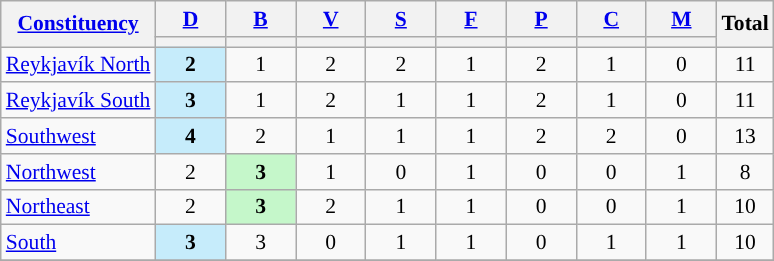<table class="wikitable sortable" style="font-size:90%; text-align:center;">
<tr>
<th rowspan=2><a href='#'>Constituency</a></th>
<th style="width:40px;"><a href='#'>D</a></th>
<th style="width:40px;"><a href='#'>B</a></th>
<th style="width:40px;"><a href='#'>V</a></th>
<th style="width:40px;"><a href='#'>S</a></th>
<th style="width:40px;"><a href='#'>F</a></th>
<th style="width:40px;"><a href='#'>P</a></th>
<th style="width:40px;"><a href='#'>C</a></th>
<th style="width:40px;"><a href='#'>M</a></th>
<th rowspan="2">Total</th>
</tr>
<tr>
<th style="background:"></th>
<th style="background:"></th>
<th style="background:"></th>
<th style="background:"></th>
<th style="background:"></th>
<th style="background:"></th>
<th style="background:"></th>
<th style="background:"></th>
</tr>
<tr>
<td align=left><a href='#'>Reykjavík North</a></td>
<th style="background:#C6ECFB;">2</th>
<td>1</td>
<td>2</td>
<td>2</td>
<td>1</td>
<td>2</td>
<td>1</td>
<td>0</td>
<td>11</td>
</tr>
<tr>
<td align=left><a href='#'>Reykjavík South</a></td>
<th style="background:#C6ECFB;">3</th>
<td>1</td>
<td>2</td>
<td>1</td>
<td>1</td>
<td>2</td>
<td>1</td>
<td>0</td>
<td>11</td>
</tr>
<tr>
<td align=left><a href='#'>Southwest</a></td>
<th style="background:#C6ECFB;">4</th>
<td>2</td>
<td>1</td>
<td>1</td>
<td>1</td>
<td>2</td>
<td>2</td>
<td>0</td>
<td>13</td>
</tr>
<tr>
<td align=left><a href='#'>Northwest</a></td>
<td>2</td>
<th style="background:#C5F7CA;">3</th>
<td>1</td>
<td>0</td>
<td>1</td>
<td>0</td>
<td>0</td>
<td>1</td>
<td>8</td>
</tr>
<tr>
<td align=left><a href='#'>Northeast</a></td>
<td>2</td>
<th style="background:#C5F7CA;">3</th>
<td>2</td>
<td>1</td>
<td>1</td>
<td>0</td>
<td>0</td>
<td>1</td>
<td>10</td>
</tr>
<tr>
<td align=left><a href='#'>South</a></td>
<th style="background:#C6ECFB;">3</th>
<td>3</td>
<td>0</td>
<td>1</td>
<td>1</td>
<td>0</td>
<td>1</td>
<td>1</td>
<td>10</td>
</tr>
<tr>
</tr>
</table>
